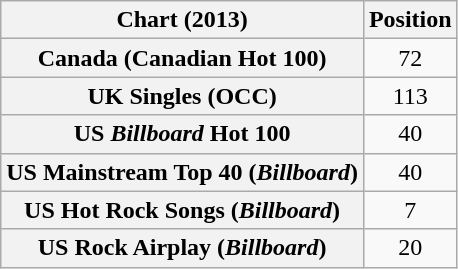<table class="wikitable plainrowheaders sortable" style="text-align:center;">
<tr>
<th>Chart (2013)</th>
<th>Position</th>
</tr>
<tr>
<th scope="row">Canada (Canadian Hot 100)</th>
<td style="text-align:center;">72</td>
</tr>
<tr>
<th scope="row">UK Singles (OCC)</th>
<td style="text-align:center;">113</td>
</tr>
<tr>
<th scope="row">US <em>Billboard</em> Hot 100</th>
<td style="text-align:center;">40</td>
</tr>
<tr>
<th scope="row">US Mainstream Top 40 (<em>Billboard</em>)</th>
<td style="text-align:center;">40</td>
</tr>
<tr>
<th scope="row">US Hot Rock Songs (<em>Billboard</em>)</th>
<td style="text-align:center;">7</td>
</tr>
<tr>
<th scope="row">US Rock Airplay (<em>Billboard</em>)</th>
<td style="text-align:center;">20</td>
</tr>
</table>
